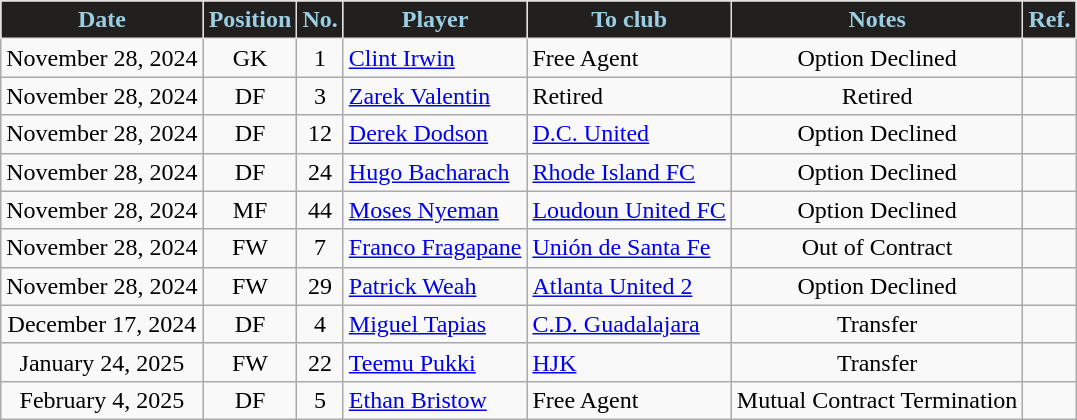<table class="wikitable sortable" style="text-align:center">
<tr>
<th style="background:#21201E;color:#9BCEE3;border:1px solid #E1E2DD">Date</th>
<th style="background:#21201E;color:#9BCEE3;border:1px solid #E1E2DD">Position</th>
<th style="background:#21201E;color:#9BCEE3;border:1px solid #E1E2DD">No.</th>
<th style="background:#21201E;color:#9BCEE3;border:1px solid #E1E2DD">Player</th>
<th style="background:#21201E;color:#9BCEE3;border:1px solid #E1E2DD">To club</th>
<th style="background:#21201E;color:#9BCEE3;border:1px solid #E1E2DD">Notes</th>
<th style="background:#21201E;color:#9BCEE3;border:1px solid #E1E2DD">Ref.</th>
</tr>
<tr>
<td>November 28, 2024</td>
<td>GK</td>
<td>1</td>
<td style="text-align:left"> <a href='#'>Clint Irwin</a></td>
<td style="text-align:left">Free Agent</td>
<td>Option Declined</td>
<td></td>
</tr>
<tr>
<td>November 28, 2024</td>
<td>DF</td>
<td>3</td>
<td style="text-align:left"> <a href='#'>Zarek Valentin</a></td>
<td style="text-align:left">Retired</td>
<td>Retired</td>
<td></td>
</tr>
<tr>
<td>November 28, 2024</td>
<td>DF</td>
<td>12</td>
<td style="text-align:left"> <a href='#'>Derek Dodson</a></td>
<td style="text-align:left"> <a href='#'>D.C. United</a></td>
<td>Option Declined</td>
<td></td>
</tr>
<tr>
<td>November 28, 2024</td>
<td>DF</td>
<td>24</td>
<td style="text-align:left"> <a href='#'>Hugo Bacharach</a></td>
<td style="text-align:left"> <a href='#'>Rhode Island FC</a></td>
<td>Option Declined</td>
<td></td>
</tr>
<tr>
<td>November 28, 2024</td>
<td>MF</td>
<td>44</td>
<td style="text-align:left"> <a href='#'>Moses Nyeman</a></td>
<td style="text-align:left"> <a href='#'>Loudoun United FC</a></td>
<td>Option Declined</td>
<td></td>
</tr>
<tr>
<td>November 28, 2024</td>
<td>FW</td>
<td>7</td>
<td style="text-align:left"> <a href='#'>Franco Fragapane</a></td>
<td style="text-align:left"> <a href='#'>Unión de Santa Fe</a></td>
<td>Out of Contract</td>
<td></td>
</tr>
<tr>
<td>November 28, 2024</td>
<td>FW</td>
<td>29</td>
<td style="text-align:left"> <a href='#'>Patrick Weah</a></td>
<td style="text-align:left"> <a href='#'>Atlanta United 2</a></td>
<td>Option Declined</td>
<td></td>
</tr>
<tr>
<td>December 17, 2024</td>
<td>DF</td>
<td>4</td>
<td style="text-align:left"> <a href='#'>Miguel Tapias</a></td>
<td style="text-align:left"> <a href='#'>C.D. Guadalajara</a></td>
<td>Transfer</td>
<td></td>
</tr>
<tr>
<td>January 24, 2025</td>
<td>FW</td>
<td>22</td>
<td style="text-align:left"> <a href='#'>Teemu Pukki</a></td>
<td style="text-align:left"> <a href='#'>HJK</a></td>
<td>Transfer</td>
<td></td>
</tr>
<tr>
<td>February 4, 2025</td>
<td>DF</td>
<td>5</td>
<td style="text-align:left"> <a href='#'>Ethan Bristow</a></td>
<td style="text-align:left">Free Agent</td>
<td>Mutual Contract Termination</td>
<td></td>
</tr>
</table>
